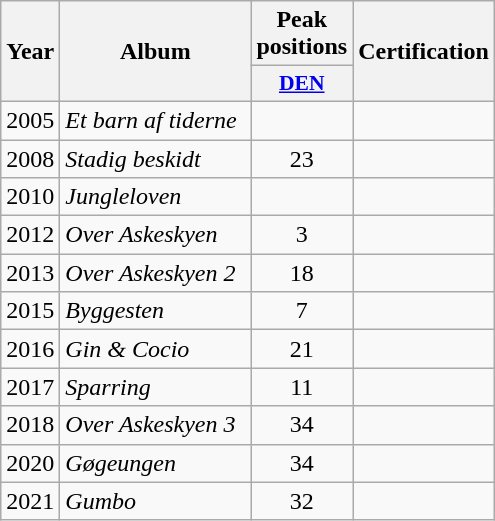<table class="wikitable">
<tr>
<th align="center" rowspan="2" width="10">Year</th>
<th align="center" rowspan="2" width="120">Album</th>
<th align="center" colspan="1" width="20">Peak positions</th>
<th align="center" rowspan="2" width="70">Certification</th>
</tr>
<tr>
<th scope="col" style="width:3em;font-size:90%;"><a href='#'>DEN</a><br></th>
</tr>
<tr>
<td>2005</td>
<td><em>Et barn af tiderne</em></td>
<td style="text-align:center;"></td>
<td></td>
</tr>
<tr>
<td>2008</td>
<td><em>Stadig beskidt</em></td>
<td style="text-align:center;">23</td>
<td></td>
</tr>
<tr>
<td>2010</td>
<td><em>Jungleloven</em></td>
<td style="text-align:center;"></td>
<td></td>
</tr>
<tr>
<td>2012</td>
<td><em>Over Askeskyen</em></td>
<td style="text-align:center;">3</td>
<td></td>
</tr>
<tr>
<td>2013</td>
<td><em>Over Askeskyen 2</em></td>
<td style="text-align:center;">18</td>
<td></td>
</tr>
<tr>
<td>2015</td>
<td><em>Byggesten</em></td>
<td style="text-align:center;">7</td>
<td></td>
</tr>
<tr>
<td>2016</td>
<td><em>Gin & Cocio</em></td>
<td style="text-align:center;">21</td>
<td></td>
</tr>
<tr>
<td>2017</td>
<td><em>Sparring</em></td>
<td style="text-align:center;">11<br></td>
<td></td>
</tr>
<tr>
<td>2018</td>
<td><em>Over Askeskyen 3</em></td>
<td style="text-align:center;">34<br></td>
<td></td>
</tr>
<tr>
<td>2020</td>
<td><em>Gøgeungen</em></td>
<td style="text-align:center;">34<br></td>
<td></td>
</tr>
<tr>
<td>2021</td>
<td><em>Gumbo</em><br></td>
<td style="text-align:center;">32<br></td>
<td></td>
</tr>
</table>
